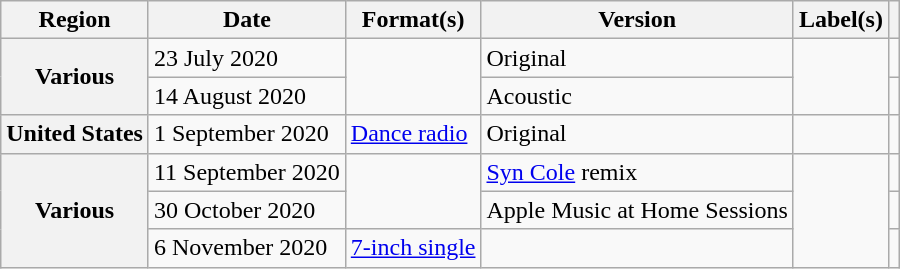<table class="wikitable plainrowheaders">
<tr>
<th scope="col">Region</th>
<th scope="col">Date</th>
<th scope="col">Format(s)</th>
<th scope="col">Version</th>
<th scope="col">Label(s)</th>
<th scope="col"></th>
</tr>
<tr>
<th scope="row" rowspan="2">Various</th>
<td>23 July 2020</td>
<td rowspan="2"></td>
<td>Original</td>
<td rowspan="2"></td>
<td style="text-align:center;"></td>
</tr>
<tr>
<td>14 August 2020</td>
<td>Acoustic</td>
<td style="text-align:center;"></td>
</tr>
<tr>
<th scope="row">United States</th>
<td>1 September 2020</td>
<td><a href='#'>Dance radio</a></td>
<td>Original</td>
<td></td>
<td style="text-align:center;"></td>
</tr>
<tr>
<th scope="row" rowspan="3">Various</th>
<td>11 September 2020</td>
<td rowspan="2"></td>
<td><a href='#'>Syn Cole</a> remix</td>
<td rowspan="3"></td>
<td style="text-align:center;"></td>
</tr>
<tr>
<td>30 October 2020</td>
<td>Apple Music at Home Sessions</td>
<td style="text-align:center;"></td>
</tr>
<tr>
<td>6 November 2020</td>
<td><a href='#'>7-inch single</a></td>
<td></td>
<td style="text-align:center;"></td>
</tr>
</table>
